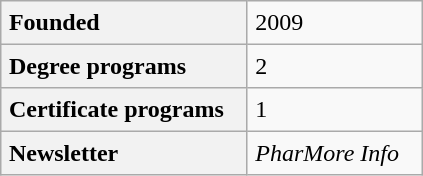<table align="right" class="wikitable">
<tr>
<th style="text-align: left; padding: 5px 15px 5px 5px">Founded</th>
<td style="text-align: left; padding: 5px 15px 5px 5px">2009</td>
</tr>
<tr>
<th style="text-align: left; padding: 5px 15px 5px 5px">Degree programs</th>
<td style="text-align: left; padding: 5px 15px 5px 5px">2</td>
</tr>
<tr>
<th style="text-align: left; padding: 5px 15px 5px 5px">Certificate programs</th>
<td style="text-align: left; padding: 5px 15px 5px 5px">1</td>
</tr>
<tr>
<th style="text-align: left; padding: 5px 15px 5px 5px">Newsletter</th>
<td style="text-align: left; padding: 5px 15px 5px 5px"><em>PharMore Info</em></td>
</tr>
</table>
